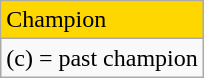<table class="wikitable">
<tr style="background:gold">
<td>Champion</td>
</tr>
<tr>
<td>(c) = past champion</td>
</tr>
</table>
